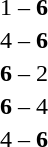<table style="text-align:center">
<tr>
<th width=223></th>
<th width=100></th>
<th width=223></th>
</tr>
<tr>
<td align=right></td>
<td></td>
<td align=left></td>
</tr>
<tr>
<td align=right></td>
<td>1 – <strong>6</strong></td>
<td align=left></td>
</tr>
<tr>
<td align=right></td>
<td>4 – <strong>6</strong></td>
<td align=left></td>
</tr>
<tr>
<td align=right></td>
<td><strong>6</strong> – 2</td>
<td align=left></td>
</tr>
<tr>
<td align=right></td>
<td><strong>6</strong> – 4</td>
<td align=left></td>
</tr>
<tr>
<td align=right></td>
<td>4 – <strong>6</strong></td>
<td align=left></td>
</tr>
</table>
